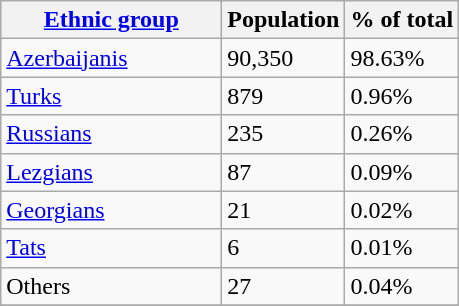<table class="wikitable sortable">
<tr>
<th style="width:140px;"><a href='#'>Ethnic group</a></th>
<th>Population</th>
<th>% of total</th>
</tr>
<tr>
<td><a href='#'>Azerbaijanis</a></td>
<td>90,350</td>
<td>98.63%</td>
</tr>
<tr>
<td><a href='#'>Turks</a></td>
<td>879</td>
<td>0.96%</td>
</tr>
<tr>
<td><a href='#'>Russians</a></td>
<td>235</td>
<td>0.26%</td>
</tr>
<tr>
<td><a href='#'>Lezgians</a></td>
<td>87</td>
<td>0.09%</td>
</tr>
<tr>
<td><a href='#'>Georgians</a></td>
<td>21</td>
<td>0.02%</td>
</tr>
<tr>
<td><a href='#'>Tats</a></td>
<td>6</td>
<td>0.01%</td>
</tr>
<tr>
<td>Others</td>
<td>27</td>
<td>0.04%</td>
</tr>
<tr>
</tr>
</table>
